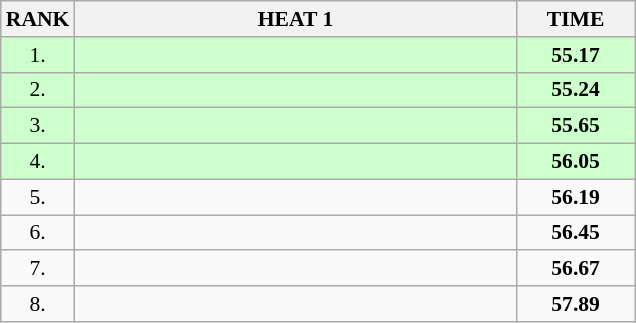<table class="wikitable" style="border-collapse: collapse; font-size: 90%;">
<tr>
<th>RANK</th>
<th style="width: 20em">HEAT 1</th>
<th style="width: 5em">TIME</th>
</tr>
<tr style="background:#ccffcc;">
<td align="center">1.</td>
<td></td>
<td align="center"><strong>55.17</strong></td>
</tr>
<tr style="background:#ccffcc;">
<td align="center">2.</td>
<td></td>
<td align="center"><strong>55.24</strong></td>
</tr>
<tr style="background:#ccffcc;">
<td align="center">3.</td>
<td></td>
<td align="center"><strong>55.65</strong></td>
</tr>
<tr style="background:#ccffcc;">
<td align="center">4.</td>
<td></td>
<td align="center"><strong>56.05</strong></td>
</tr>
<tr>
<td align="center">5.</td>
<td></td>
<td align="center"><strong>56.19</strong></td>
</tr>
<tr>
<td align="center">6.</td>
<td></td>
<td align="center"><strong>56.45</strong></td>
</tr>
<tr>
<td align="center">7.</td>
<td></td>
<td align="center"><strong>56.67</strong></td>
</tr>
<tr>
<td align="center">8.</td>
<td></td>
<td align="center"><strong>57.89</strong></td>
</tr>
</table>
